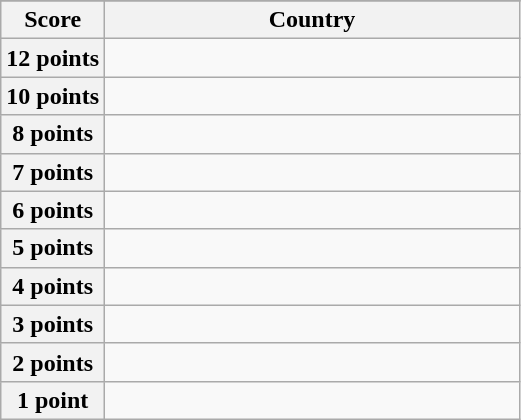<table class="wikitable">
<tr>
</tr>
<tr>
<th scope="col" width="20%">Score</th>
<th scope="col">Country</th>
</tr>
<tr>
<th scope="row">12 points</th>
<td></td>
</tr>
<tr>
<th scope="row">10 points</th>
<td></td>
</tr>
<tr>
<th scope="row">8 points</th>
<td></td>
</tr>
<tr>
<th scope="row">7 points</th>
<td></td>
</tr>
<tr>
<th scope="row">6 points</th>
<td></td>
</tr>
<tr>
<th scope="row">5 points</th>
<td></td>
</tr>
<tr>
<th scope="row">4 points</th>
<td></td>
</tr>
<tr>
<th scope="row">3 points</th>
<td></td>
</tr>
<tr>
<th scope="row">2 points</th>
<td></td>
</tr>
<tr>
<th scope="row">1 point</th>
<td></td>
</tr>
</table>
